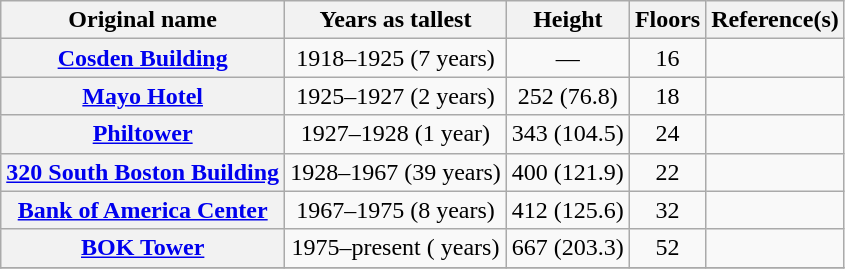<table class="wikitable sortable plainrowheaders">
<tr>
<th scope="col">Original name</th>
<th scope="col">Years as tallest</th>
<th scope="col">Height<br></th>
<th scope="col">Floors</th>
<th scope="col" class="unsortable">Reference(s)</th>
</tr>
<tr>
<th scope="row"><a href='#'>Cosden Building</a></th>
<td align="center">1918–1925 (7 years)</td>
<td align="center">—</td>
<td align="center">16</td>
<td align="center"></td>
</tr>
<tr>
<th scope="row"><a href='#'>Mayo Hotel</a></th>
<td align="center">1925–1927 (2 years)</td>
<td align="center">252 (76.8)</td>
<td align="center">18</td>
<td align="center"></td>
</tr>
<tr>
<th scope="row"><a href='#'>Philtower</a></th>
<td align="center">1927–1928 (1 year)</td>
<td align="center">343 (104.5)</td>
<td align="center">24</td>
<td align="center"></td>
</tr>
<tr>
<th scope="row"><a href='#'>320 South Boston Building</a></th>
<td align="center">1928–1967 (39 years)</td>
<td align="center">400 (121.9)</td>
<td align="center">22</td>
<td align="center"></td>
</tr>
<tr>
<th scope="row"><a href='#'>Bank of America Center</a></th>
<td align="center">1967–1975 (8 years)</td>
<td align="center">412 (125.6)</td>
<td align="center">32</td>
<td align="center"></td>
</tr>
<tr>
<th scope="row"><a href='#'>BOK Tower</a></th>
<td align="center">1975–present ( years)</td>
<td align="center">667 (203.3)</td>
<td align="center">52</td>
<td align="center"></td>
</tr>
<tr>
</tr>
</table>
